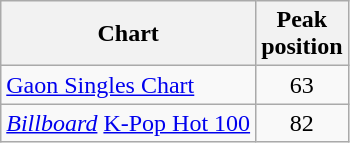<table class="wikitable sortable">
<tr>
<th>Chart</th>
<th>Peak<br>position</th>
</tr>
<tr>
<td><a href='#'>Gaon Singles Chart</a></td>
<td align="center">63</td>
</tr>
<tr>
<td><em><a href='#'>Billboard</a></em> <a href='#'>K-Pop Hot 100</a></td>
<td style="text-align:center;">82</td>
</tr>
</table>
